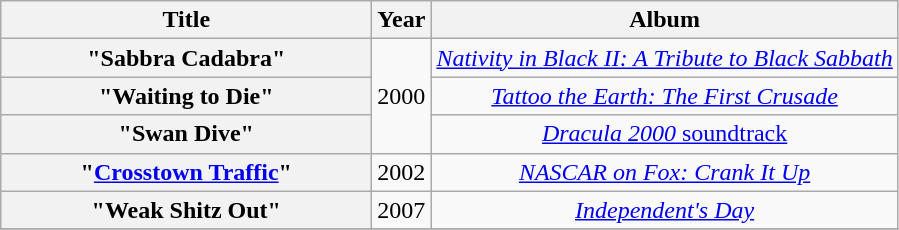<table class="wikitable plainrowheaders" style="text-align:center;">
<tr>
<th scope="col" style="width:15em;">Title</th>
<th scope="col">Year</th>
<th scope="col">Album</th>
</tr>
<tr>
<th scope="row">"Sabbra Cadabra"</th>
<td rowspan="3">2000</td>
<td><em><a href='#'>Nativity in Black II: A Tribute to Black Sabbath</a></em></td>
</tr>
<tr>
<th scope="row">"Waiting to Die"</th>
<td><em><a href='#'>Tattoo the Earth: The First Crusade</a></em></td>
</tr>
<tr>
<th scope="row">"Swan Dive"</th>
<td><a href='#'><em>Dracula 2000</em> soundtrack</a></td>
</tr>
<tr>
<th scope="row">"<a href='#'>Crosstown Traffic</a>"</th>
<td>2002</td>
<td><em><a href='#'>NASCAR on Fox: Crank It Up</a></em></td>
</tr>
<tr>
<th scope="row">"Weak Shitz Out"</th>
<td>2007</td>
<td><em><a href='#'>Independent's Day</a></em></td>
</tr>
<tr>
</tr>
</table>
